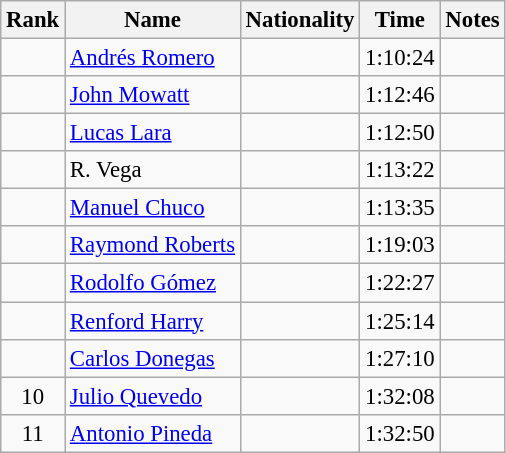<table class="wikitable sortable" style="text-align:center;font-size:95%">
<tr>
<th>Rank</th>
<th>Name</th>
<th>Nationality</th>
<th>Time</th>
<th>Notes</th>
</tr>
<tr>
<td></td>
<td align=left><a href='#'>Andrés Romero</a></td>
<td align=left></td>
<td>1:10:24</td>
<td></td>
</tr>
<tr>
<td></td>
<td align=left><a href='#'>John Mowatt</a></td>
<td align=left></td>
<td>1:12:46</td>
<td></td>
</tr>
<tr>
<td></td>
<td align=left><a href='#'>Lucas Lara</a></td>
<td align=left></td>
<td>1:12:50</td>
<td></td>
</tr>
<tr>
<td></td>
<td align=left>R. Vega</td>
<td align=left></td>
<td>1:13:22</td>
<td></td>
</tr>
<tr>
<td></td>
<td align=left><a href='#'>Manuel Chuco</a></td>
<td align=left></td>
<td>1:13:35</td>
<td></td>
</tr>
<tr>
<td></td>
<td align=left><a href='#'>Raymond Roberts</a></td>
<td align=left></td>
<td>1:19:03</td>
<td></td>
</tr>
<tr>
<td></td>
<td align=left><a href='#'>Rodolfo Gómez</a></td>
<td align=left></td>
<td>1:22:27</td>
<td></td>
</tr>
<tr>
<td></td>
<td align=left><a href='#'>Renford Harry</a></td>
<td align=left></td>
<td>1:25:14</td>
<td></td>
</tr>
<tr>
<td></td>
<td align=left><a href='#'>Carlos Donegas</a></td>
<td align=left></td>
<td>1:27:10</td>
<td></td>
</tr>
<tr>
<td>10</td>
<td align=left><a href='#'>Julio Quevedo</a></td>
<td align=left></td>
<td>1:32:08</td>
<td></td>
</tr>
<tr>
<td>11</td>
<td align=left><a href='#'>Antonio Pineda</a></td>
<td align=left></td>
<td>1:32:50</td>
<td></td>
</tr>
</table>
